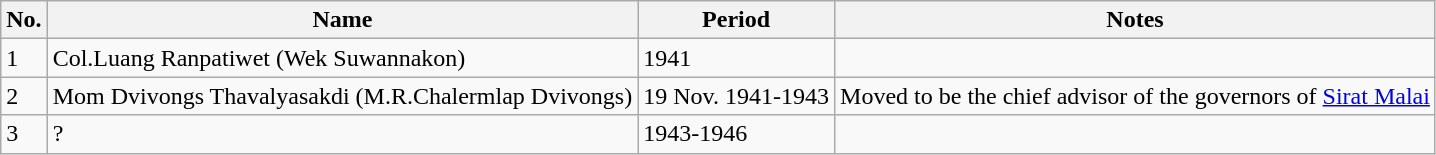<table class="wikitable">
<tr>
<th>No.</th>
<th>Name</th>
<th>Period</th>
<th>Notes</th>
</tr>
<tr>
<td>1</td>
<td>Col.Luang Ranpatiwet (Wek Suwannakon)</td>
<td>1941</td>
<td></td>
</tr>
<tr>
<td>2</td>
<td>Mom Dvivongs Thavalyasakdi (M.R.Chalermlap Dvivongs)</td>
<td>19 Nov. 1941-1943</td>
<td>Moved to be the chief advisor of the governors of <a href='#'>Sirat Malai</a></td>
</tr>
<tr>
<td>3</td>
<td>?</td>
<td>1943-1946</td>
<td></td>
</tr>
</table>
